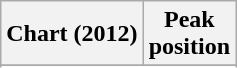<table class="wikitable sortable plainrowheaders" style="text-align:center">
<tr>
<th>Chart (2012)</th>
<th>Peak<br>position</th>
</tr>
<tr>
</tr>
<tr>
</tr>
<tr>
</tr>
</table>
